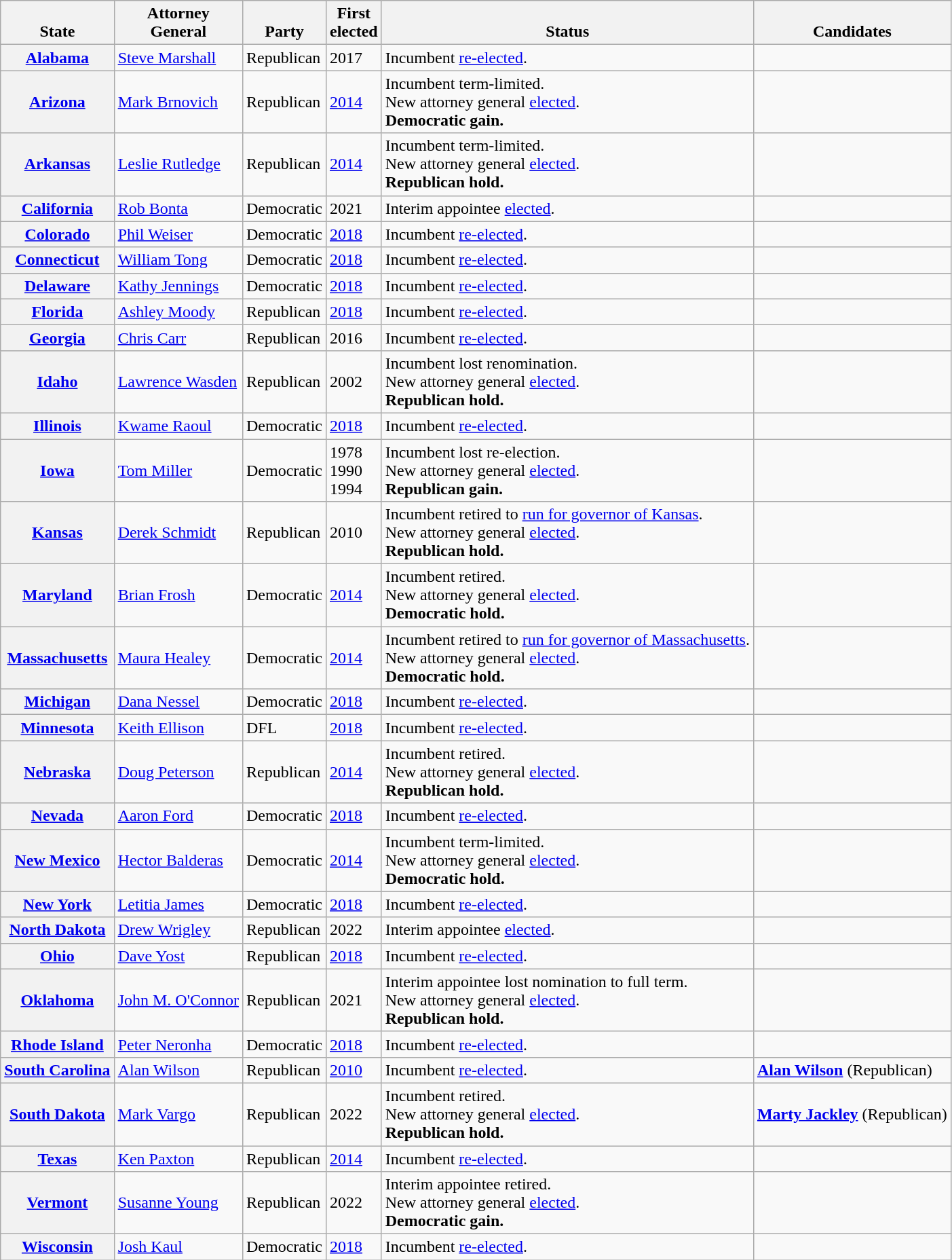<table class="wikitable sortable">
<tr valign=bottom>
<th>State</th>
<th>Attorney<br>General</th>
<th>Party</th>
<th>First<br>elected</th>
<th>Status</th>
<th>Candidates</th>
</tr>
<tr>
<th><a href='#'>Alabama</a></th>
<td><a href='#'>Steve Marshall</a></td>
<td>Republican</td>
<td>2017</td>
<td>Incumbent <a href='#'>re-elected</a>.</td>
<td nowrap></td>
</tr>
<tr>
<th><a href='#'>Arizona</a></th>
<td><a href='#'>Mark Brnovich</a></td>
<td>Republican</td>
<td><a href='#'>2014</a></td>
<td>Incumbent term-limited.<br>New attorney general <a href='#'>elected</a>.<br><strong>Democratic gain.</strong></td>
<td nowrap></td>
</tr>
<tr>
<th><a href='#'>Arkansas</a></th>
<td><a href='#'>Leslie Rutledge</a></td>
<td>Republican</td>
<td><a href='#'>2014</a></td>
<td>Incumbent term-limited.<br>New attorney general <a href='#'>elected</a>.<br><strong>Republican hold.</strong></td>
<td nowrap></td>
</tr>
<tr>
<th><a href='#'>California</a></th>
<td><a href='#'>Rob Bonta</a></td>
<td>Democratic</td>
<td>2021</td>
<td>Interim appointee <a href='#'>elected</a>.</td>
<td nowrap></td>
</tr>
<tr>
<th><a href='#'>Colorado</a></th>
<td><a href='#'>Phil Weiser</a></td>
<td>Democratic</td>
<td><a href='#'>2018</a></td>
<td>Incumbent <a href='#'>re-elected</a>.</td>
<td nowrap></td>
</tr>
<tr>
<th><a href='#'>Connecticut</a></th>
<td><a href='#'>William Tong</a></td>
<td>Democratic</td>
<td><a href='#'>2018</a></td>
<td>Incumbent <a href='#'>re-elected</a>.</td>
<td nowrap></td>
</tr>
<tr>
<th><a href='#'>Delaware</a></th>
<td><a href='#'>Kathy Jennings</a></td>
<td>Democratic</td>
<td><a href='#'>2018</a></td>
<td>Incumbent <a href='#'>re-elected</a>.</td>
<td nowrap></td>
</tr>
<tr>
<th><a href='#'>Florida</a></th>
<td><a href='#'>Ashley Moody</a></td>
<td>Republican</td>
<td><a href='#'>2018</a></td>
<td>Incumbent <a href='#'>re-elected</a>.</td>
<td nowrap></td>
</tr>
<tr>
<th><a href='#'>Georgia</a></th>
<td><a href='#'>Chris Carr</a></td>
<td>Republican</td>
<td>2016</td>
<td>Incumbent <a href='#'>re-elected</a>.</td>
<td nowrap></td>
</tr>
<tr>
<th><a href='#'>Idaho</a></th>
<td><a href='#'>Lawrence Wasden</a></td>
<td>Republican</td>
<td>2002</td>
<td>Incumbent lost renomination.<br>New attorney general <a href='#'>elected</a>.<br><strong>Republican hold.</strong></td>
<td nowrap></td>
</tr>
<tr>
<th><a href='#'>Illinois</a></th>
<td><a href='#'>Kwame Raoul</a></td>
<td>Democratic</td>
<td><a href='#'>2018</a></td>
<td>Incumbent <a href='#'>re-elected</a>.</td>
<td nowrap></td>
</tr>
<tr>
<th><a href='#'>Iowa</a></th>
<td><a href='#'>Tom Miller</a></td>
<td>Democratic</td>
<td>1978<br>1990 <br>1994</td>
<td>Incumbent lost re-election.<br>New attorney general <a href='#'>elected</a>.<br><strong>Republican gain.</strong></td>
<td nowrap></td>
</tr>
<tr>
<th><a href='#'>Kansas</a></th>
<td><a href='#'>Derek Schmidt</a></td>
<td>Republican</td>
<td>2010</td>
<td>Incumbent retired to <a href='#'>run for governor of Kansas</a>.<br>New attorney general <a href='#'>elected</a>.<br><strong>Republican hold.</strong></td>
<td nowrap></td>
</tr>
<tr>
<th><a href='#'>Maryland</a></th>
<td><a href='#'>Brian Frosh</a></td>
<td>Democratic</td>
<td><a href='#'>2014</a></td>
<td>Incumbent retired.<br>New attorney general <a href='#'>elected</a>.<br><strong>Democratic hold.</strong></td>
<td nowrap></td>
</tr>
<tr>
<th><a href='#'>Massachusetts</a></th>
<td><a href='#'>Maura Healey</a></td>
<td>Democratic</td>
<td><a href='#'>2014</a></td>
<td>Incumbent retired to <a href='#'>run for governor of Massachusetts</a>.<br>New attorney general <a href='#'>elected</a>.<br><strong>Democratic hold.</strong></td>
<td nowrap></td>
</tr>
<tr>
<th><a href='#'>Michigan</a></th>
<td><a href='#'>Dana Nessel</a></td>
<td>Democratic</td>
<td><a href='#'>2018</a></td>
<td>Incumbent <a href='#'>re-elected</a>.</td>
<td nowrap></td>
</tr>
<tr>
<th><a href='#'>Minnesota</a></th>
<td><a href='#'>Keith Ellison</a></td>
<td>DFL</td>
<td><a href='#'>2018</a></td>
<td>Incumbent <a href='#'>re-elected</a>.</td>
<td nowrap></td>
</tr>
<tr>
<th><a href='#'>Nebraska</a></th>
<td><a href='#'>Doug Peterson</a></td>
<td>Republican</td>
<td><a href='#'>2014</a></td>
<td>Incumbent retired.<br>New attorney general <a href='#'>elected</a>.<br><strong>Republican hold.</strong></td>
<td nowrap></td>
</tr>
<tr>
<th><a href='#'>Nevada</a></th>
<td><a href='#'>Aaron Ford</a></td>
<td>Democratic</td>
<td><a href='#'>2018</a></td>
<td>Incumbent <a href='#'>re-elected</a>.</td>
<td nowrap></td>
</tr>
<tr>
<th><a href='#'>New Mexico</a></th>
<td><a href='#'>Hector Balderas</a></td>
<td>Democratic</td>
<td><a href='#'>2014</a></td>
<td>Incumbent term-limited.<br>New attorney general <a href='#'>elected</a>.<br><strong>Democratic hold.</strong></td>
<td nowrap></td>
</tr>
<tr>
<th><a href='#'>New York</a></th>
<td><a href='#'>Letitia James</a></td>
<td>Democratic</td>
<td><a href='#'>2018</a></td>
<td>Incumbent <a href='#'>re-elected</a>.</td>
<td nowrap></td>
</tr>
<tr>
<th><a href='#'>North Dakota</a></th>
<td><a href='#'>Drew Wrigley</a></td>
<td>Republican</td>
<td>2022</td>
<td>Interim appointee <a href='#'>elected</a>.</td>
<td nowrap></td>
</tr>
<tr>
<th><a href='#'>Ohio</a></th>
<td><a href='#'>Dave Yost</a></td>
<td>Republican</td>
<td><a href='#'>2018</a></td>
<td>Incumbent <a href='#'>re-elected</a>.</td>
<td nowrap></td>
</tr>
<tr>
<th><a href='#'>Oklahoma</a></th>
<td><a href='#'>John M. O'Connor</a></td>
<td>Republican</td>
<td>2021</td>
<td>Interim appointee lost nomination to full term.<br>New attorney general <a href='#'>elected</a>.<br><strong>Republican hold.</strong></td>
<td nowrap></td>
</tr>
<tr>
<th><a href='#'>Rhode Island</a></th>
<td><a href='#'>Peter Neronha</a></td>
<td>Democratic</td>
<td><a href='#'>2018</a></td>
<td>Incumbent <a href='#'>re-elected</a>.</td>
<td nowrap></td>
</tr>
<tr>
<th><a href='#'>South Carolina</a></th>
<td><a href='#'>Alan Wilson</a></td>
<td>Republican</td>
<td><a href='#'>2010</a></td>
<td>Incumbent <a href='#'>re-elected</a>.</td>
<td nowrap> <strong><a href='#'>Alan Wilson</a></strong> (Republican)</td>
</tr>
<tr>
<th><a href='#'>South Dakota</a></th>
<td><a href='#'>Mark Vargo</a></td>
<td>Republican</td>
<td>2022</td>
<td>Incumbent retired.<br>New attorney general <a href='#'>elected</a>.<br><strong>Republican hold.</strong></td>
<td nowrap> <strong><a href='#'>Marty Jackley</a></strong> (Republican)</td>
</tr>
<tr>
<th><a href='#'>Texas</a></th>
<td><a href='#'>Ken Paxton</a></td>
<td>Republican</td>
<td><a href='#'>2014</a></td>
<td>Incumbent <a href='#'>re-elected</a>.</td>
<td nowrap></td>
</tr>
<tr>
<th><a href='#'>Vermont</a></th>
<td><a href='#'>Susanne Young</a></td>
<td>Republican</td>
<td>2022</td>
<td>Interim appointee retired.<br>New attorney general <a href='#'>elected</a>.<br><strong>Democratic gain.</strong></td>
<td nowrap></td>
</tr>
<tr>
<th><a href='#'>Wisconsin</a></th>
<td><a href='#'>Josh Kaul</a></td>
<td>Democratic</td>
<td><a href='#'>2018</a></td>
<td>Incumbent <a href='#'>re-elected</a>.</td>
<td nowrap></td>
</tr>
</table>
